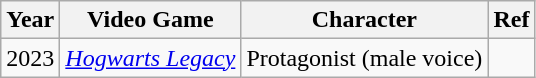<table class="wikitable">
<tr>
<th>Year</th>
<th>Video Game</th>
<th>Character</th>
<th>Ref</th>
</tr>
<tr>
<td>2023</td>
<td><em><a href='#'>Hogwarts Legacy</a></em></td>
<td>Protagonist (male voice)</td>
<td></td>
</tr>
</table>
